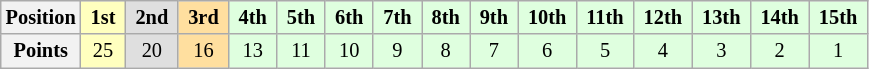<table class="wikitable" style="font-size:85%; text-align:center">
<tr>
<th>Position</th>
<td style="background:#ffffbf;"> <strong>1st</strong> </td>
<td style="background:#dfdfdf;"> <strong>2nd</strong> </td>
<td style="background:#ffdf9f;"> <strong>3rd</strong> </td>
<td style="background:#dfffdf;"> <strong>4th</strong> </td>
<td style="background:#dfffdf;"> <strong>5th</strong> </td>
<td style="background:#dfffdf;"> <strong>6th</strong> </td>
<td style="background:#dfffdf;"> <strong>7th</strong> </td>
<td style="background:#dfffdf;"> <strong>8th</strong> </td>
<td style="background:#dfffdf;"> <strong>9th</strong> </td>
<td style="background:#dfffdf;"> <strong>10th</strong> </td>
<td style="background:#dfffdf;"> <strong>11th</strong> </td>
<td style="background:#dfffdf;"> <strong>12th</strong> </td>
<td style="background:#dfffdf;"> <strong>13th</strong> </td>
<td style="background:#dfffdf;"> <strong>14th</strong> </td>
<td style="background:#dfffdf;"> <strong>15th</strong> </td>
</tr>
<tr>
<th>Points</th>
<td style="background:#ffffbf;">25</td>
<td style="background:#dfdfdf;">20</td>
<td style="background:#ffdf9f;">16</td>
<td style="background:#dfffdf;">13</td>
<td style="background:#dfffdf;">11</td>
<td style="background:#dfffdf;">10</td>
<td style="background:#dfffdf;">9</td>
<td style="background:#dfffdf;">8</td>
<td style="background:#dfffdf;">7</td>
<td style="background:#dfffdf;">6</td>
<td style="background:#dfffdf;">5</td>
<td style="background:#dfffdf;">4</td>
<td style="background:#dfffdf;">3</td>
<td style="background:#dfffdf;">2</td>
<td style="background:#dfffdf;">1</td>
</tr>
</table>
